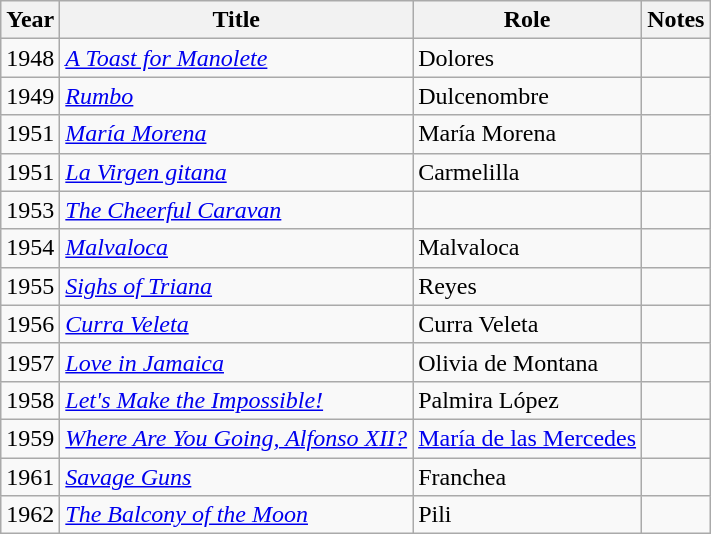<table class="wikitable sortable">
<tr>
<th>Year</th>
<th>Title</th>
<th>Role</th>
<th class="unsortable">Notes</th>
</tr>
<tr>
<td>1948</td>
<td><em><a href='#'>A Toast for Manolete</a></em></td>
<td>Dolores</td>
<td></td>
</tr>
<tr>
<td>1949</td>
<td><em><a href='#'>Rumbo</a></em></td>
<td>Dulcenombre</td>
<td></td>
</tr>
<tr>
<td>1951</td>
<td><em><a href='#'>María Morena</a></em></td>
<td>María Morena</td>
<td></td>
</tr>
<tr>
<td>1951</td>
<td><em><a href='#'>La Virgen gitana</a></em></td>
<td>Carmelilla</td>
<td></td>
</tr>
<tr>
<td>1953</td>
<td><em><a href='#'>The Cheerful Caravan</a></em></td>
<td></td>
<td></td>
</tr>
<tr>
<td>1954</td>
<td><em><a href='#'>Malvaloca</a></em></td>
<td>Malvaloca</td>
<td></td>
</tr>
<tr>
<td>1955</td>
<td><em><a href='#'>Sighs of Triana</a></em></td>
<td>Reyes</td>
<td></td>
</tr>
<tr>
<td>1956</td>
<td><em><a href='#'>Curra Veleta</a></em></td>
<td>Curra Veleta</td>
<td></td>
</tr>
<tr>
<td>1957</td>
<td><em><a href='#'>Love in Jamaica</a></em></td>
<td>Olivia de Montana</td>
<td></td>
</tr>
<tr>
<td>1958</td>
<td><em><a href='#'>Let's Make the Impossible!</a></em></td>
<td>Palmira López</td>
<td></td>
</tr>
<tr>
<td>1959</td>
<td><em><a href='#'>Where Are You Going, Alfonso XII?</a></em></td>
<td><a href='#'>María de las Mercedes</a></td>
<td></td>
</tr>
<tr>
<td>1961</td>
<td><em><a href='#'>Savage Guns</a></em></td>
<td>Franchea</td>
<td></td>
</tr>
<tr>
<td>1962</td>
<td><em><a href='#'>The Balcony of the Moon</a></em></td>
<td>Pili</td>
<td></td>
</tr>
</table>
